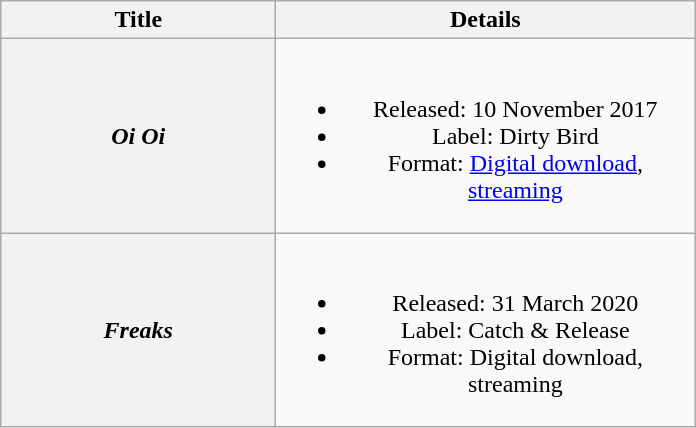<table class="wikitable plainrowheaders" style="text-align:center;">
<tr>
<th scope="col" style="width:11em;">Title</th>
<th scope="col" style="width:17em;">Details</th>
</tr>
<tr>
<th scope="row"><em>Oi Oi</em></th>
<td><br><ul><li>Released: 10 November 2017</li><li>Label: Dirty Bird</li><li>Format: <a href='#'>Digital download</a>, <a href='#'>streaming</a></li></ul></td>
</tr>
<tr>
<th scope="row"><em>Freaks</em></th>
<td><br><ul><li>Released: 31 March 2020</li><li>Label: Catch & Release</li><li>Format: Digital download, streaming</li></ul></td>
</tr>
</table>
